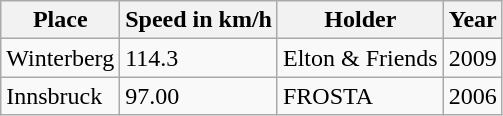<table class="wikitable" border="1">
<tr>
<th>Place</th>
<th>Speed in km/h</th>
<th>Holder</th>
<th>Year</th>
</tr>
<tr>
<td>Winterberg</td>
<td>114.3</td>
<td>Elton & Friends</td>
<td>2009</td>
</tr>
<tr>
<td>Innsbruck</td>
<td>97.00</td>
<td>FROSTA</td>
<td>2006</td>
</tr>
</table>
